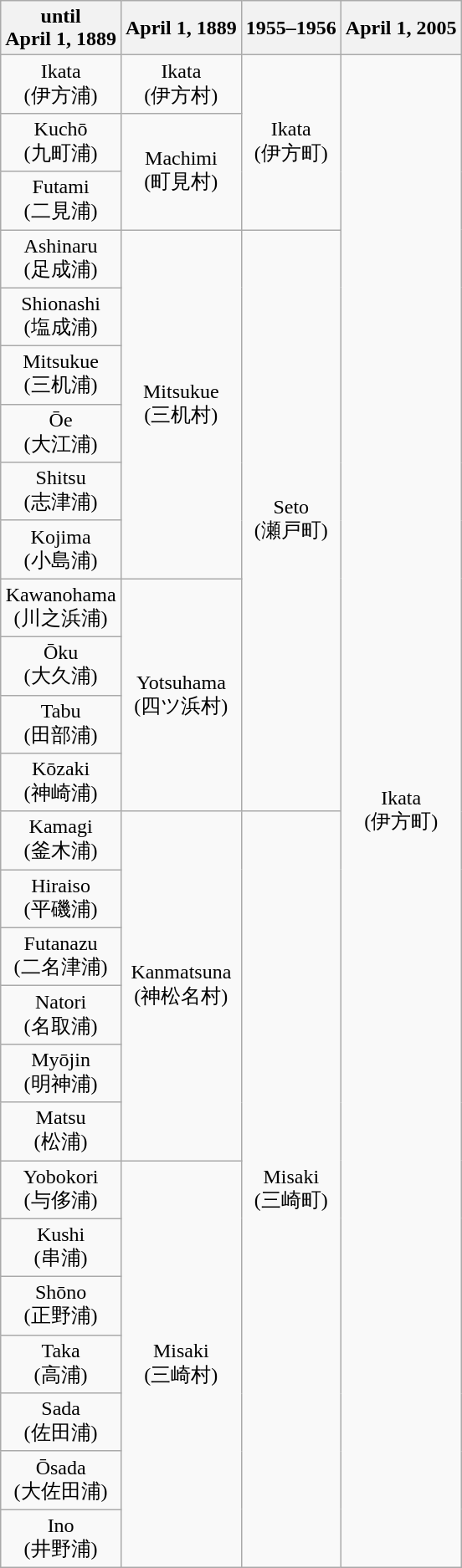<table class="wikitable" style="text-align: center;">
<tr>
<th>until<br>April 1, 1889</th>
<th>April 1, 1889</th>
<th>1955–1956</th>
<th>April 1, 2005</th>
</tr>
<tr>
<td>Ikata<br>(伊方浦)</td>
<td>Ikata<br>(伊方村)</td>
<td rowspan="3">Ikata<br>(伊方町)</td>
<td rowspan="26">Ikata<br>(伊方町)</td>
</tr>
<tr>
<td>Kuchō<br>(九町浦)</td>
<td rowspan="2">Machimi<br>(町見村)</td>
</tr>
<tr>
<td>Futami<br>(二見浦)</td>
</tr>
<tr>
<td>Ashinaru<br>(足成浦)</td>
<td rowspan="6">Mitsukue<br>(三机村)</td>
<td rowspan="10">Seto<br>(瀬戸町)</td>
</tr>
<tr>
<td>Shionashi<br>(塩成浦)</td>
</tr>
<tr>
<td>Mitsukue<br>(三机浦)</td>
</tr>
<tr>
<td>Ōe<br>(大江浦)</td>
</tr>
<tr>
<td>Shitsu<br>(志津浦)</td>
</tr>
<tr>
<td>Kojima<br>(小島浦)</td>
</tr>
<tr>
<td>Kawanohama<br>(川之浜浦)</td>
<td rowspan="4">Yotsuhama<br>(四ツ浜村)</td>
</tr>
<tr>
<td>Ōku<br>(大久浦)</td>
</tr>
<tr>
<td>Tabu<br>(田部浦)</td>
</tr>
<tr>
<td>Kōzaki<br>(神崎浦)</td>
</tr>
<tr>
<td>Kamagi<br>(釜木浦)</td>
<td rowspan="6">Kanmatsuna<br>(神松名村)</td>
<td rowspan="13">Misaki<br>(三崎町)</td>
</tr>
<tr>
<td>Hiraiso<br>(平磯浦)</td>
</tr>
<tr>
<td>Futanazu<br>(二名津浦)</td>
</tr>
<tr>
<td>Natori<br>(名取浦)</td>
</tr>
<tr>
<td>Myōjin<br>(明神浦)</td>
</tr>
<tr>
<td>Matsu<br>(松浦)</td>
</tr>
<tr>
<td>Yobokori<br>(与侈浦)</td>
<td rowspan="7">Misaki<br>(三崎村)</td>
</tr>
<tr>
<td>Kushi<br>(串浦)</td>
</tr>
<tr>
<td>Shōno<br>(正野浦)</td>
</tr>
<tr>
<td>Taka<br>(高浦)</td>
</tr>
<tr>
<td>Sada<br>(佐田浦)</td>
</tr>
<tr>
<td>Ōsada<br>(大佐田浦)</td>
</tr>
<tr>
<td>Ino<br>(井野浦)</td>
</tr>
</table>
